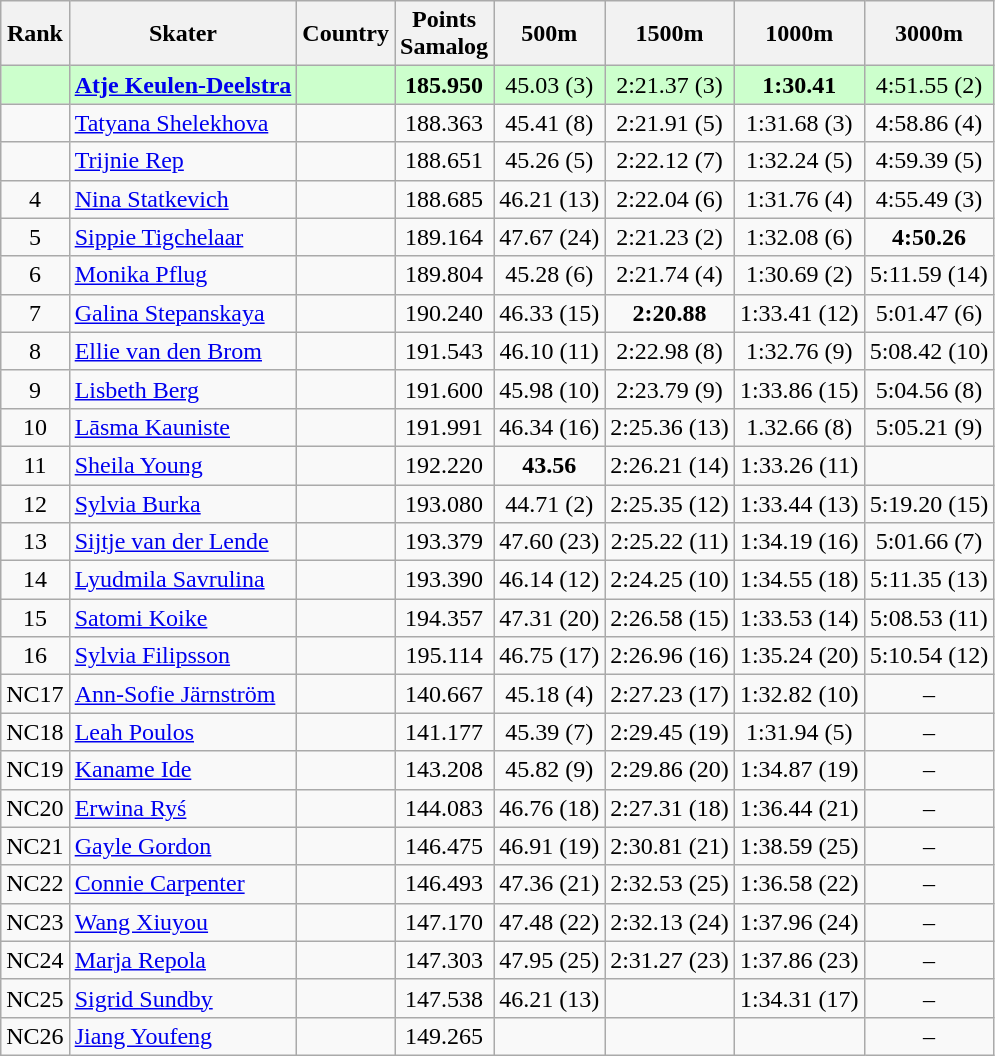<table class="wikitable sortable" style="text-align:center">
<tr>
<th>Rank</th>
<th>Skater</th>
<th>Country</th>
<th>Points <br> Samalog</th>
<th>500m</th>
<th>1500m</th>
<th>1000m</th>
<th>3000m</th>
</tr>
<tr bgcolor=ccffcc>
<td></td>
<td align=left><strong><a href='#'>Atje Keulen-Deelstra</a></strong></td>
<td align=left></td>
<td><strong>185.950</strong></td>
<td>45.03 (3)</td>
<td>2:21.37 (3)</td>
<td><strong>1:30.41</strong> </td>
<td>4:51.55 (2)</td>
</tr>
<tr>
<td></td>
<td align=left><a href='#'>Tatyana Shelekhova</a></td>
<td align=left></td>
<td>188.363</td>
<td>45.41 (8)</td>
<td>2:21.91 (5)</td>
<td>1:31.68 (3)</td>
<td>4:58.86 (4)</td>
</tr>
<tr>
<td></td>
<td align=left><a href='#'>Trijnie Rep</a></td>
<td align=left></td>
<td>188.651</td>
<td>45.26 (5)</td>
<td>2:22.12 (7)</td>
<td>1:32.24 (5)</td>
<td>4:59.39 (5)</td>
</tr>
<tr>
<td>4</td>
<td align=left><a href='#'>Nina Statkevich</a></td>
<td align=left></td>
<td>188.685</td>
<td>46.21 (13)</td>
<td>2:22.04 (6)</td>
<td>1:31.76 (4)</td>
<td>4:55.49 (3)</td>
</tr>
<tr>
<td>5</td>
<td align=left><a href='#'>Sippie Tigchelaar</a></td>
<td align=left></td>
<td>189.164</td>
<td>47.67 (24)</td>
<td>2:21.23 (2)</td>
<td>1:32.08 (6)</td>
<td><strong>4:50.26</strong> </td>
</tr>
<tr>
<td>6</td>
<td align=left><a href='#'>Monika Pflug</a></td>
<td align=left></td>
<td>189.804</td>
<td>45.28 (6)</td>
<td>2:21.74 (4)</td>
<td>1:30.69 (2)</td>
<td>5:11.59 (14)</td>
</tr>
<tr>
<td>7</td>
<td align=left><a href='#'>Galina Stepanskaya</a></td>
<td align=left></td>
<td>190.240</td>
<td>46.33 (15)</td>
<td><strong>2:20.88</strong> </td>
<td>1:33.41 (12)</td>
<td>5:01.47 (6)</td>
</tr>
<tr>
<td>8</td>
<td align=left><a href='#'>Ellie van den Brom</a></td>
<td align=left></td>
<td>191.543</td>
<td>46.10 (11)</td>
<td>2:22.98 (8)</td>
<td>1:32.76 (9)</td>
<td>5:08.42 (10)</td>
</tr>
<tr>
<td>9</td>
<td align=left><a href='#'>Lisbeth Berg</a></td>
<td align=left></td>
<td>191.600</td>
<td>45.98 (10)</td>
<td>2:23.79 (9)</td>
<td>1:33.86 (15)</td>
<td>5:04.56 (8)</td>
</tr>
<tr>
<td>10</td>
<td align=left><a href='#'>Lāsma Kauniste</a></td>
<td align=left></td>
<td>191.991</td>
<td>46.34 (16)</td>
<td>2:25.36 (13)</td>
<td>1.32.66 (8)</td>
<td>5:05.21 (9)</td>
</tr>
<tr>
<td>11</td>
<td align=left><a href='#'>Sheila Young</a></td>
<td align=left></td>
<td>192.220</td>
<td><strong>43.56</strong> </td>
<td>2:26.21 (14)</td>
<td>1:33.26 (11)</td>
<td align=left></td>
</tr>
<tr>
<td>12</td>
<td align=left><a href='#'>Sylvia Burka</a></td>
<td align=left></td>
<td>193.080</td>
<td>44.71 (2)</td>
<td>2:25.35 (12)</td>
<td>1:33.44 (13)</td>
<td>5:19.20 (15)</td>
</tr>
<tr>
<td>13</td>
<td align=left><a href='#'>Sijtje van der Lende</a></td>
<td align=left></td>
<td>193.379</td>
<td>47.60 (23)</td>
<td>2:25.22 (11)</td>
<td>1:34.19 (16)</td>
<td>5:01.66 (7)</td>
</tr>
<tr>
<td>14</td>
<td align=left><a href='#'>Lyudmila Savrulina</a></td>
<td align=left></td>
<td>193.390</td>
<td>46.14 (12)</td>
<td>2:24.25 (10)</td>
<td>1:34.55 (18)</td>
<td>5:11.35 (13)</td>
</tr>
<tr>
<td>15</td>
<td align=left><a href='#'>Satomi Koike</a></td>
<td align=left></td>
<td>194.357</td>
<td>47.31 (20)</td>
<td>2:26.58 (15)</td>
<td>1:33.53 (14)</td>
<td>5:08.53 (11)</td>
</tr>
<tr>
<td>16</td>
<td align=left><a href='#'>Sylvia Filipsson</a></td>
<td align=left></td>
<td>195.114</td>
<td>46.75 (17)</td>
<td>2:26.96 (16)</td>
<td>1:35.24 (20)</td>
<td>5:10.54 (12)</td>
</tr>
<tr>
<td>NC17</td>
<td align=left><a href='#'>Ann-Sofie Järnström</a></td>
<td align=left></td>
<td>140.667</td>
<td>45.18 (4)</td>
<td>2:27.23 (17)</td>
<td>1:32.82 (10)</td>
<td>–</td>
</tr>
<tr>
<td>NC18</td>
<td align=left><a href='#'>Leah Poulos</a></td>
<td align=left></td>
<td>141.177</td>
<td>45.39 (7)</td>
<td>2:29.45 (19)</td>
<td>1:31.94 (5)</td>
<td>–</td>
</tr>
<tr>
<td>NC19</td>
<td align=left><a href='#'>Kaname Ide</a></td>
<td align=left></td>
<td>143.208</td>
<td>45.82 (9)</td>
<td>2:29.86 (20)</td>
<td>1:34.87 (19)</td>
<td>–</td>
</tr>
<tr>
<td>NC20</td>
<td align=left><a href='#'>Erwina Ryś</a></td>
<td align=left></td>
<td>144.083</td>
<td>46.76 (18)</td>
<td>2:27.31 (18)</td>
<td>1:36.44 (21)</td>
<td>–</td>
</tr>
<tr>
<td>NC21</td>
<td align=left><a href='#'>Gayle Gordon</a></td>
<td align=left></td>
<td>146.475</td>
<td>46.91 (19)</td>
<td>2:30.81 (21)</td>
<td>1:38.59 (25)</td>
<td>–</td>
</tr>
<tr>
<td>NC22</td>
<td align=left><a href='#'>Connie Carpenter</a></td>
<td align=left></td>
<td>146.493</td>
<td>47.36 (21)</td>
<td>2:32.53 (25)</td>
<td>1:36.58 (22)</td>
<td>–</td>
</tr>
<tr>
<td>NC23</td>
<td align=left><a href='#'>Wang Xiuyou</a></td>
<td align=left></td>
<td>147.170</td>
<td>47.48 (22)</td>
<td>2:32.13 (24)</td>
<td>1:37.96 (24)</td>
<td>–</td>
</tr>
<tr>
<td>NC24</td>
<td align=left><a href='#'>Marja Repola</a></td>
<td align=left></td>
<td>147.303</td>
<td>47.95 (25)</td>
<td>2:31.27 (23)</td>
<td>1:37.86 (23)</td>
<td>–</td>
</tr>
<tr>
<td>NC25</td>
<td align=left><a href='#'>Sigrid Sundby</a></td>
<td align=left></td>
<td>147.538</td>
<td>46.21 (13)</td>
<td align=left></td>
<td>1:34.31 (17)</td>
<td>–</td>
</tr>
<tr>
<td>NC26</td>
<td align=left><a href='#'>Jiang Youfeng</a></td>
<td align=left></td>
<td>149.265</td>
<td align=left></td>
<td align=left></td>
<td align=left></td>
<td>–</td>
</tr>
</table>
